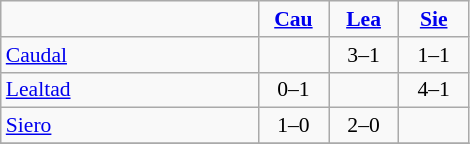<table style="font-size: 90%; text-align: center" class="wikitable">
<tr>
<td width=165></td>
<td align="center" width=40><strong><a href='#'>Cau</a></strong></td>
<td width=40><strong><a href='#'>Lea</a></strong></td>
<td width=40><strong><a href='#'>Sie</a></strong></td>
</tr>
<tr>
<td align=left><a href='#'>Caudal</a></td>
<td></td>
<td> 3–1</td>
<td> 1–1</td>
</tr>
<tr>
<td align=left><a href='#'>Lealtad</a></td>
<td> 0–1</td>
<td></td>
<td> 4–1</td>
</tr>
<tr>
<td align=left><a href='#'>Siero</a></td>
<td> 1–0</td>
<td> 2–0</td>
<td></td>
</tr>
<tr>
</tr>
</table>
